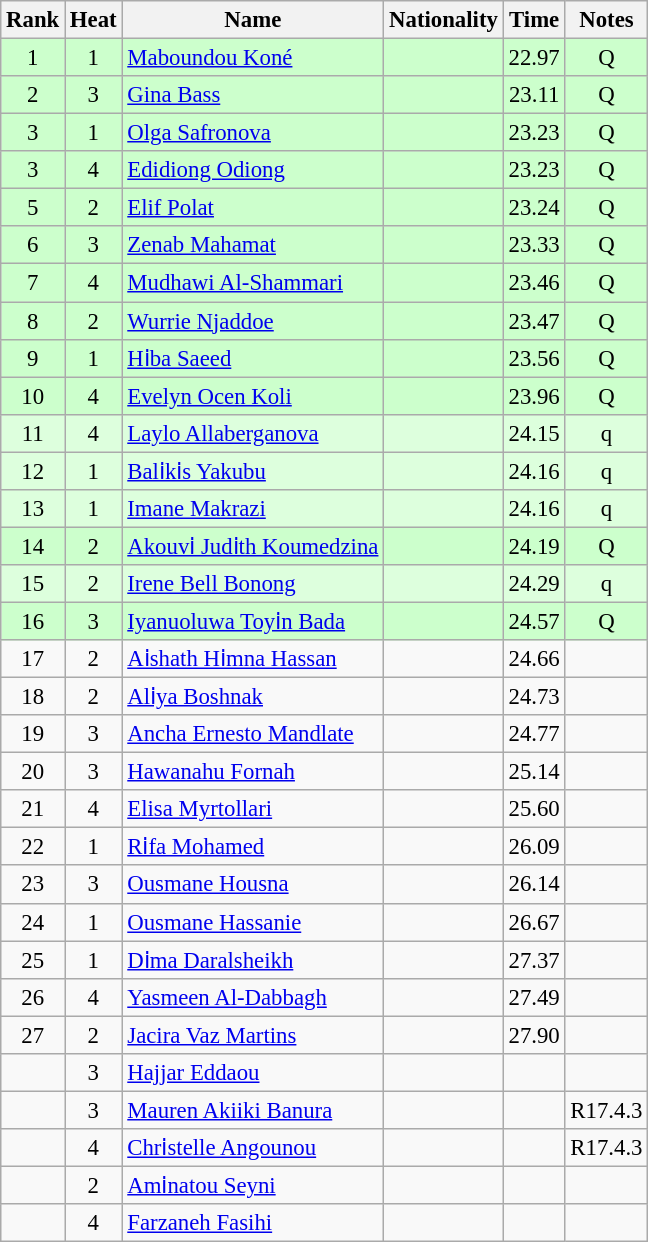<table class="wikitable sortable" style="text-align:center;font-size:95%">
<tr>
<th>Rank</th>
<th>Heat</th>
<th>Name</th>
<th>Nationality</th>
<th>Time</th>
<th>Notes</th>
</tr>
<tr bgcolor=ccffcc>
<td>1</td>
<td>1</td>
<td align=left><a href='#'>Maboundou Koné</a></td>
<td align=left></td>
<td>22.97</td>
<td>Q</td>
</tr>
<tr bgcolor=ccffcc>
<td>2</td>
<td>3</td>
<td align=left><a href='#'>Gina Bass</a></td>
<td align=left></td>
<td>23.11</td>
<td>Q</td>
</tr>
<tr bgcolor=ccffcc>
<td>3</td>
<td>1</td>
<td align=left><a href='#'>Olga Safronova</a></td>
<td align=left></td>
<td>23.23</td>
<td>Q</td>
</tr>
<tr bgcolor=ccffcc>
<td>3</td>
<td>4</td>
<td align=left><a href='#'>Edidiong Odiong</a></td>
<td align=left></td>
<td>23.23</td>
<td>Q</td>
</tr>
<tr bgcolor=ccffcc>
<td>5</td>
<td>2</td>
<td align=left><a href='#'>Elif Polat</a></td>
<td align=left></td>
<td>23.24</td>
<td>Q</td>
</tr>
<tr bgcolor=ccffcc>
<td>6</td>
<td>3</td>
<td align=left><a href='#'>Zenab Mahamat</a></td>
<td align=left></td>
<td>23.33</td>
<td>Q</td>
</tr>
<tr bgcolor=ccffcc>
<td>7</td>
<td>4</td>
<td align=left><a href='#'>Mudhawi Al-Shammari</a></td>
<td align=left></td>
<td>23.46</td>
<td>Q</td>
</tr>
<tr bgcolor=ccffcc>
<td>8</td>
<td>2</td>
<td align=left><a href='#'>Wurrie Njaddoe</a></td>
<td align=left></td>
<td>23.47</td>
<td>Q</td>
</tr>
<tr bgcolor=ccffcc>
<td>9</td>
<td>1</td>
<td align=left><a href='#'>Hi̇ba Saeed</a></td>
<td align=left></td>
<td>23.56</td>
<td>Q</td>
</tr>
<tr bgcolor=ccffcc>
<td>10</td>
<td>4</td>
<td align=left><a href='#'>Evelyn Ocen Koli</a></td>
<td align=left></td>
<td>23.96</td>
<td>Q</td>
</tr>
<tr bgcolor=ddffdd>
<td>11</td>
<td>4</td>
<td align=left><a href='#'>Laylo Allaberganova</a></td>
<td align=left></td>
<td>24.15</td>
<td>q</td>
</tr>
<tr bgcolor=ddffdd>
<td>12</td>
<td>1</td>
<td align=left><a href='#'>Bali̇ki̇s Yakubu</a></td>
<td align=left></td>
<td>24.16</td>
<td>q</td>
</tr>
<tr bgcolor=ddffdd>
<td>13</td>
<td>1</td>
<td align=left><a href='#'>Imane Makrazi</a></td>
<td align=left></td>
<td>24.16</td>
<td>q</td>
</tr>
<tr bgcolor=ccffcc>
<td>14</td>
<td>2</td>
<td align=left><a href='#'>Akouvi̇ Judi̇th Koumedzina</a></td>
<td align=left></td>
<td>24.19</td>
<td>Q</td>
</tr>
<tr bgcolor=ddffdd>
<td>15</td>
<td>2</td>
<td align=left><a href='#'>Irene Bell Bonong</a></td>
<td align=left></td>
<td>24.29</td>
<td>q</td>
</tr>
<tr bgcolor=ccffcc>
<td>16</td>
<td>3</td>
<td align=left><a href='#'>Iyanuoluwa Toyi̇n Bada</a></td>
<td align=left></td>
<td>24.57</td>
<td>Q</td>
</tr>
<tr>
<td>17</td>
<td>2</td>
<td align=left><a href='#'>Ai̇shath Hi̇mna Hassan</a></td>
<td align=left></td>
<td>24.66</td>
<td></td>
</tr>
<tr>
<td>18</td>
<td>2</td>
<td align=left><a href='#'>Ali̇ya Boshnak</a></td>
<td align=left></td>
<td>24.73</td>
<td></td>
</tr>
<tr>
<td>19</td>
<td>3</td>
<td align=left><a href='#'>Ancha Ernesto Mandlate</a></td>
<td align=left></td>
<td>24.77</td>
<td></td>
</tr>
<tr>
<td>20</td>
<td>3</td>
<td align=left><a href='#'>Hawanahu Fornah</a></td>
<td align=left></td>
<td>25.14</td>
<td></td>
</tr>
<tr>
<td>21</td>
<td>4</td>
<td align=left><a href='#'>Elisa Myrtollari</a></td>
<td align=left></td>
<td>25.60</td>
<td></td>
</tr>
<tr>
<td>22</td>
<td>1</td>
<td align=left><a href='#'>Ri̇fa Mohamed</a></td>
<td align=left></td>
<td>26.09</td>
<td></td>
</tr>
<tr>
<td>23</td>
<td>3</td>
<td align=left><a href='#'>Ousmane Housna</a></td>
<td align=left></td>
<td>26.14</td>
<td></td>
</tr>
<tr>
<td>24</td>
<td>1</td>
<td align=left><a href='#'>Ousmane Hassanie</a></td>
<td align=left></td>
<td>26.67</td>
<td></td>
</tr>
<tr>
<td>25</td>
<td>1</td>
<td align=left><a href='#'>Di̇ma Daralsheikh</a></td>
<td align=left></td>
<td>27.37</td>
<td></td>
</tr>
<tr>
<td>26</td>
<td>4</td>
<td align=left><a href='#'>Yasmeen Al-Dabbagh</a></td>
<td align=left></td>
<td>27.49</td>
<td></td>
</tr>
<tr>
<td>27</td>
<td>2</td>
<td align=left><a href='#'>Jacira Vaz Martins</a></td>
<td align=left></td>
<td>27.90</td>
<td></td>
</tr>
<tr>
<td></td>
<td>3</td>
<td align=left><a href='#'>Hajjar Eddaou</a></td>
<td align=left></td>
<td></td>
<td></td>
</tr>
<tr>
<td></td>
<td>3</td>
<td align=left><a href='#'>Mauren Akiiki Banura</a></td>
<td align=left></td>
<td></td>
<td>R17.4.3</td>
</tr>
<tr>
<td></td>
<td>4</td>
<td align=left><a href='#'>Chri̇stelle Angounou</a></td>
<td align=left></td>
<td></td>
<td>R17.4.3</td>
</tr>
<tr>
<td></td>
<td>2</td>
<td align=left><a href='#'>Ami̇natou Seyni</a></td>
<td align=left></td>
<td></td>
<td></td>
</tr>
<tr>
<td></td>
<td>4</td>
<td align=left><a href='#'>Farzaneh Fasihi</a></td>
<td align=left></td>
<td></td>
<td></td>
</tr>
</table>
